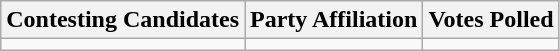<table class="wikitable sortable">
<tr>
<th>Contesting Candidates</th>
<th>Party Affiliation</th>
<th>Votes Polled</th>
</tr>
<tr>
<td></td>
<td></td>
<td></td>
</tr>
</table>
